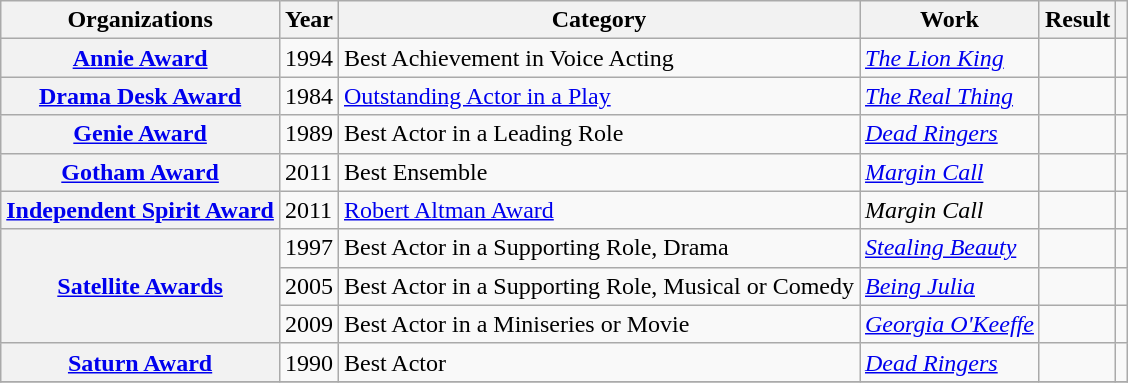<table class= "wikitable plainrowheaders sortable">
<tr>
<th>Organizations</th>
<th scope="col">Year</th>
<th scope="col">Category</th>
<th scope="col">Work</th>
<th scope="col">Result</th>
<th scope="col" class="unsortable"></th>
</tr>
<tr>
<th rowspan="1" scope="row"><a href='#'>Annie Award</a></th>
<td>1994</td>
<td>Best Achievement in Voice Acting</td>
<td><em><a href='#'>The Lion King</a></em></td>
<td></td>
<td></td>
</tr>
<tr>
<th rowspan="1" scope="row"><a href='#'>Drama Desk Award</a></th>
<td>1984</td>
<td><a href='#'>Outstanding Actor in a Play</a></td>
<td><em><a href='#'>The Real Thing</a></em></td>
<td></td>
<td></td>
</tr>
<tr>
<th rowspan="1" scope="row"><a href='#'>Genie Award</a></th>
<td>1989</td>
<td>Best Actor in a Leading Role</td>
<td><em><a href='#'>Dead Ringers</a></em></td>
<td></td>
<td></td>
</tr>
<tr>
<th rowspan="1" scope="row"><a href='#'>Gotham Award</a></th>
<td>2011</td>
<td>Best Ensemble</td>
<td><em><a href='#'>Margin Call</a></em></td>
<td></td>
<td></td>
</tr>
<tr>
<th rowspan="1" scope="row"><a href='#'>Independent Spirit Award</a></th>
<td>2011</td>
<td><a href='#'>Robert Altman Award</a></td>
<td><em>Margin Call</em></td>
<td></td>
<td></td>
</tr>
<tr>
<th rowspan="3" scope="row"><a href='#'>Satellite Awards</a></th>
<td>1997</td>
<td>Best Actor in a Supporting Role, Drama</td>
<td><em><a href='#'>Stealing Beauty</a></em></td>
<td></td>
<td></td>
</tr>
<tr>
<td>2005</td>
<td>Best Actor in a Supporting Role, Musical or Comedy</td>
<td><em><a href='#'>Being Julia</a></em></td>
<td></td>
<td></td>
</tr>
<tr>
<td>2009</td>
<td>Best Actor in a Miniseries or Movie</td>
<td><em><a href='#'>Georgia O'Keeffe</a></em></td>
<td></td>
<td></td>
</tr>
<tr>
<th rowspan="1" scope="row"><a href='#'>Saturn Award</a></th>
<td>1990</td>
<td>Best Actor</td>
<td><em><a href='#'>Dead Ringers</a></em></td>
<td></td>
<td></td>
</tr>
<tr>
</tr>
</table>
